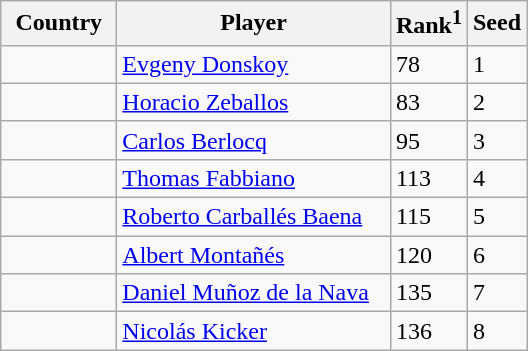<table class="sortable wikitable">
<tr>
<th width="70">Country</th>
<th width="175">Player</th>
<th>Rank<sup>1</sup></th>
<th>Seed</th>
</tr>
<tr>
<td></td>
<td><a href='#'>Evgeny Donskoy</a></td>
<td>78</td>
<td>1</td>
</tr>
<tr>
<td></td>
<td><a href='#'>Horacio Zeballos</a></td>
<td>83</td>
<td>2</td>
</tr>
<tr>
<td></td>
<td><a href='#'>Carlos Berlocq</a></td>
<td>95</td>
<td>3</td>
</tr>
<tr>
<td></td>
<td><a href='#'>Thomas Fabbiano</a></td>
<td>113</td>
<td>4</td>
</tr>
<tr>
<td></td>
<td><a href='#'>Roberto Carballés Baena</a></td>
<td>115</td>
<td>5</td>
</tr>
<tr>
<td></td>
<td><a href='#'>Albert Montañés</a></td>
<td>120</td>
<td>6</td>
</tr>
<tr>
<td></td>
<td><a href='#'>Daniel Muñoz de la Nava</a></td>
<td>135</td>
<td>7</td>
</tr>
<tr>
<td></td>
<td><a href='#'>Nicolás Kicker</a></td>
<td>136</td>
<td>8</td>
</tr>
</table>
